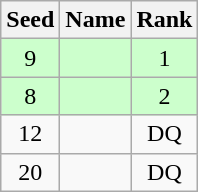<table class="wikitable" style="text-align:center;">
<tr>
<th>Seed</th>
<th>Name</th>
<th>Rank</th>
</tr>
<tr bgcolor="#ccffcc">
<td>9</td>
<td align=left></td>
<td>1</td>
</tr>
<tr bgcolor="#ccffcc">
<td>8</td>
<td align=left></td>
<td>2</td>
</tr>
<tr>
<td>12</td>
<td align=left></td>
<td>DQ</td>
</tr>
<tr>
<td>20</td>
<td align=left></td>
<td>DQ</td>
</tr>
</table>
